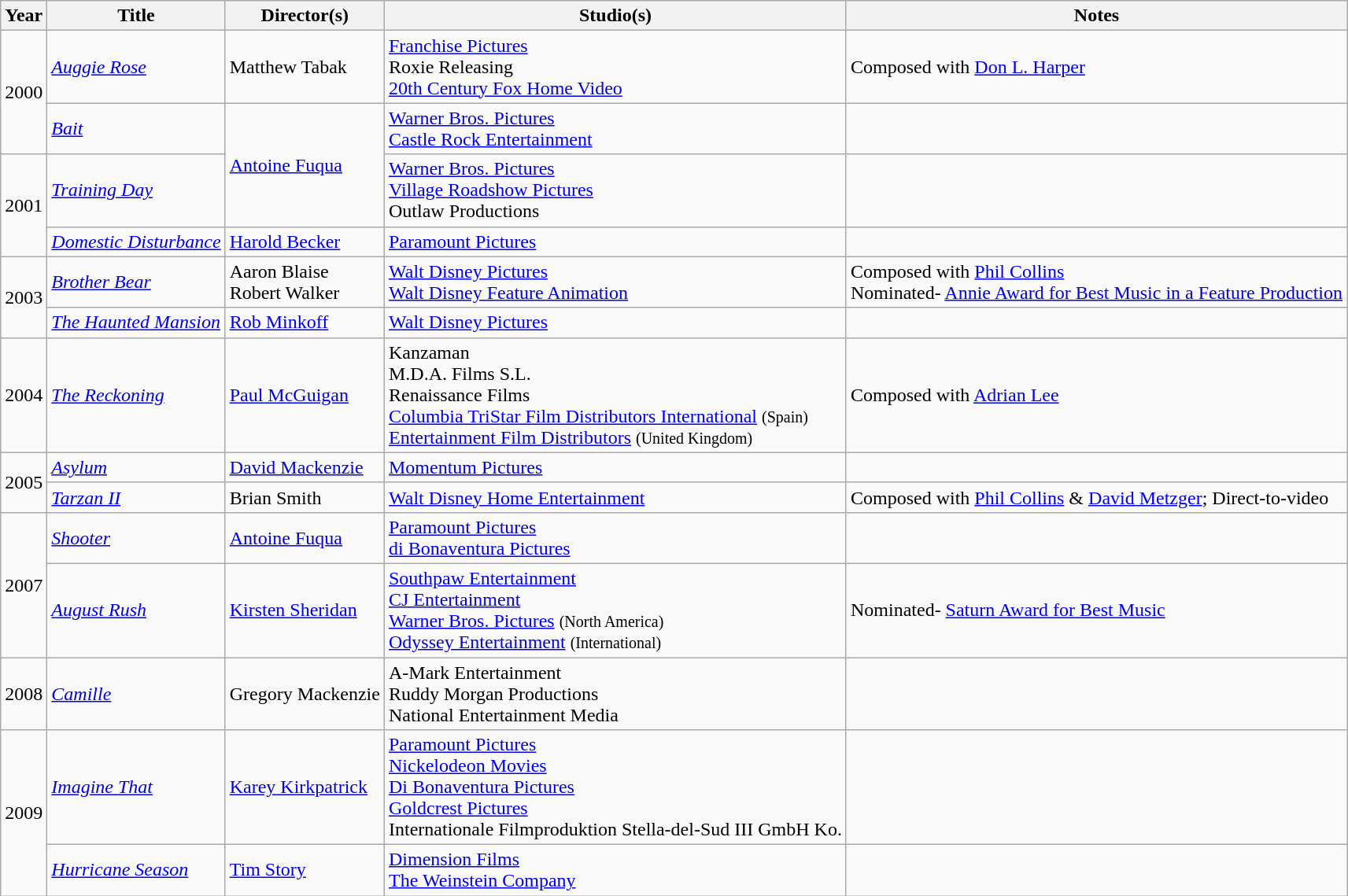<table class="wikitable">
<tr>
<th>Year</th>
<th>Title</th>
<th>Director(s)</th>
<th>Studio(s)</th>
<th>Notes</th>
</tr>
<tr>
<td rowspan="2">2000</td>
<td><em><a href='#'>Auggie Rose</a></em></td>
<td>Matthew Tabak</td>
<td><a href='#'>Franchise Pictures</a><br>Roxie Releasing<br><a href='#'>20th Century Fox Home Video</a></td>
<td>Composed with <a href='#'>Don L. Harper</a></td>
</tr>
<tr>
<td><em><a href='#'>Bait</a></em></td>
<td rowspan="2"><a href='#'>Antoine Fuqua</a></td>
<td><a href='#'>Warner Bros. Pictures</a><br><a href='#'>Castle Rock Entertainment</a></td>
<td></td>
</tr>
<tr>
<td rowspan="2">2001</td>
<td><em><a href='#'>Training Day</a></em></td>
<td><a href='#'>Warner Bros. Pictures</a><br><a href='#'>Village Roadshow Pictures</a><br>Outlaw Productions</td>
<td></td>
</tr>
<tr>
<td><em><a href='#'>Domestic Disturbance</a></em></td>
<td><a href='#'>Harold Becker</a></td>
<td><a href='#'>Paramount Pictures</a></td>
<td></td>
</tr>
<tr>
<td rowspan="2">2003</td>
<td><em><a href='#'>Brother Bear</a></em></td>
<td>Aaron Blaise<br>Robert Walker</td>
<td><a href='#'>Walt Disney Pictures</a><br><a href='#'>Walt Disney Feature Animation</a></td>
<td>Composed with <a href='#'>Phil Collins</a><br>Nominated- <a href='#'>Annie Award for Best Music in a Feature Production</a></td>
</tr>
<tr>
<td><em><a href='#'>The Haunted Mansion</a></em></td>
<td><a href='#'>Rob Minkoff</a></td>
<td><a href='#'>Walt Disney Pictures</a></td>
<td></td>
</tr>
<tr>
<td>2004</td>
<td><em><a href='#'>The Reckoning</a></em></td>
<td><a href='#'>Paul McGuigan</a></td>
<td>Kanzaman<br>M.D.A. Films S.L.<br>Renaissance Films<br><a href='#'>Columbia TriStar Film Distributors International</a> <small>(Spain)</small><br><a href='#'>Entertainment Film Distributors</a> <small>(United Kingdom)</small></td>
<td>Composed with <a href='#'>Adrian Lee</a></td>
</tr>
<tr>
<td rowspan="2">2005</td>
<td><em><a href='#'>Asylum</a></em></td>
<td><a href='#'>David Mackenzie</a></td>
<td><a href='#'>Momentum Pictures</a></td>
<td></td>
</tr>
<tr>
<td><em><a href='#'>Tarzan II</a></em></td>
<td>Brian Smith</td>
<td><a href='#'>Walt Disney Home Entertainment</a></td>
<td>Composed with <a href='#'>Phil Collins</a> & <a href='#'>David Metzger</a>; Direct-to-video</td>
</tr>
<tr>
<td rowspan="2">2007</td>
<td><em><a href='#'>Shooter</a></em></td>
<td><a href='#'>Antoine Fuqua</a></td>
<td><a href='#'>Paramount Pictures</a><br><a href='#'>di Bonaventura Pictures</a></td>
<td></td>
</tr>
<tr>
<td><em><a href='#'>August Rush</a></em></td>
<td><a href='#'>Kirsten Sheridan</a></td>
<td><a href='#'>Southpaw Entertainment</a><br><a href='#'>CJ Entertainment</a><br><a href='#'>Warner Bros. Pictures</a> <small>(North America)</small><br><a href='#'>Odyssey Entertainment</a> <small>(International)</small></td>
<td>Nominated- <a href='#'>Saturn Award for Best Music</a></td>
</tr>
<tr>
<td>2008</td>
<td><em><a href='#'>Camille</a></em></td>
<td>Gregory Mackenzie</td>
<td>A-Mark Entertainment<br>Ruddy Morgan Productions<br>National Entertainment Media</td>
<td></td>
</tr>
<tr>
<td rowspan="2">2009</td>
<td><em><a href='#'>Imagine That</a></em></td>
<td><a href='#'>Karey Kirkpatrick</a></td>
<td><a href='#'>Paramount Pictures</a><br><a href='#'>Nickelodeon Movies</a><br><a href='#'>Di Bonaventura Pictures</a><br><a href='#'>Goldcrest Pictures</a><br>Internationale Filmproduktion Stella-del-Sud III GmbH Ko.</td>
<td></td>
</tr>
<tr>
<td><em><a href='#'>Hurricane Season</a></em></td>
<td><a href='#'>Tim Story</a></td>
<td><a href='#'>Dimension Films</a><br><a href='#'>The Weinstein Company</a></td>
<td></td>
</tr>
</table>
